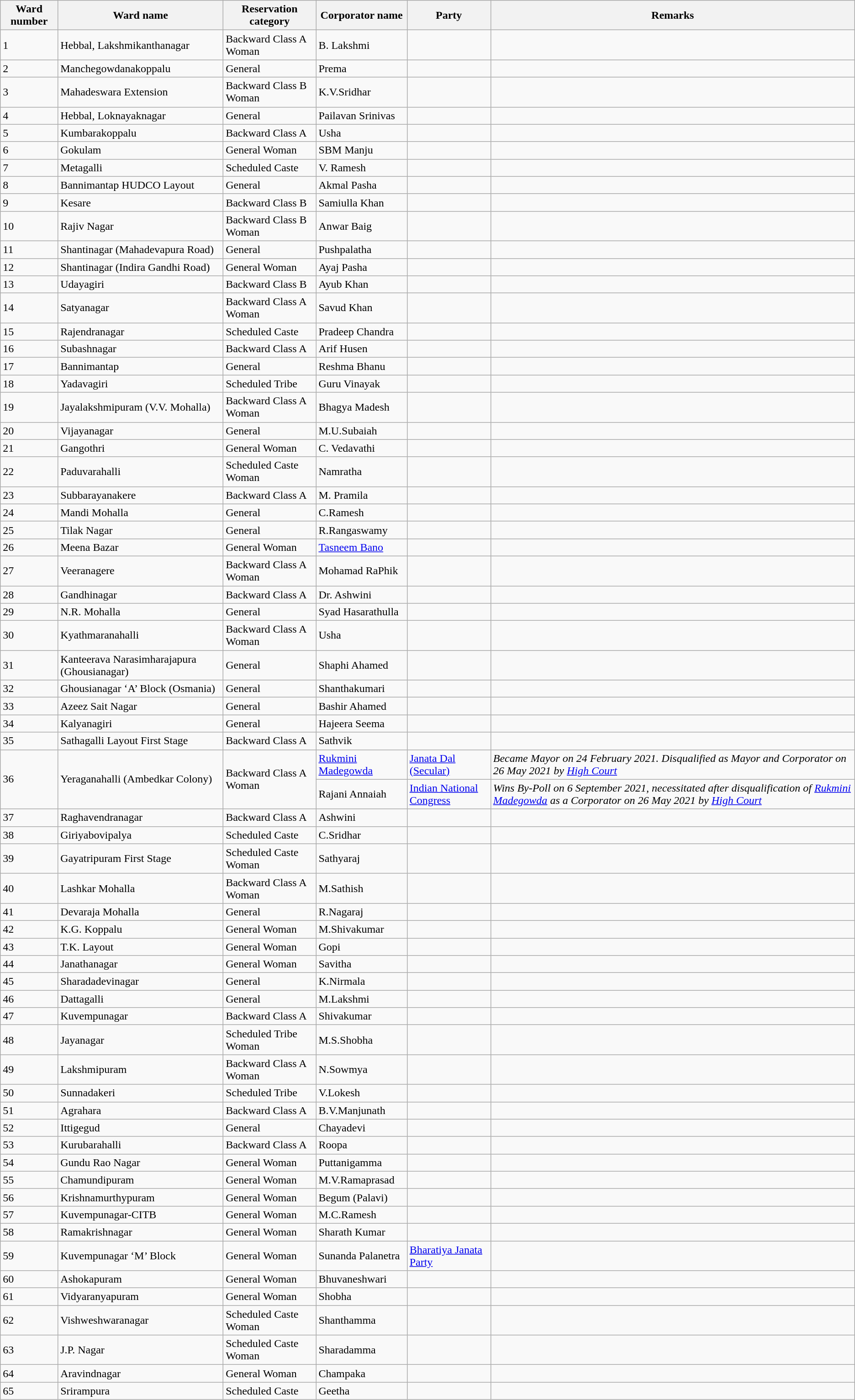<table class="wikitable">
<tr>
<th>Ward number</th>
<th>Ward name</th>
<th>Reservation category</th>
<th>Corporator name</th>
<th>Party</th>
<th>Remarks</th>
</tr>
<tr>
<td>1</td>
<td>Hebbal, Lakshmikanthanagar</td>
<td>Backward Class A Woman</td>
<td>B.  Lakshmi</td>
<td></td>
<td></td>
</tr>
<tr>
<td>2</td>
<td>Manchegowdanakoppalu</td>
<td>General</td>
<td>Prema</td>
<td></td>
<td></td>
</tr>
<tr>
<td>3</td>
<td>Mahadeswara Extension</td>
<td>Backward Class B Woman</td>
<td>K.V.Sridhar</td>
<td></td>
<td></td>
</tr>
<tr>
<td>4</td>
<td>Hebbal, Loknayaknagar</td>
<td>General</td>
<td>Pailavan Srinivas</td>
<td></td>
<td></td>
</tr>
<tr>
<td>5</td>
<td>Kumbarakoppalu</td>
<td>Backward Class A</td>
<td>Usha</td>
<td></td>
<td></td>
</tr>
<tr>
<td>6</td>
<td>Gokulam</td>
<td>General Woman</td>
<td>SBM Manju</td>
<td></td>
<td></td>
</tr>
<tr>
<td>7</td>
<td>Metagalli</td>
<td>Scheduled Caste</td>
<td>V.  Ramesh</td>
<td></td>
<td></td>
</tr>
<tr>
<td>8</td>
<td>Bannimantap HUDCO Layout</td>
<td>General</td>
<td>Akmal Pasha</td>
<td></td>
<td></td>
</tr>
<tr>
<td>9</td>
<td>Kesare</td>
<td>Backward Class B</td>
<td>Samiulla Khan</td>
<td></td>
<td></td>
</tr>
<tr>
<td>10</td>
<td>Rajiv Nagar</td>
<td>Backward Class B Woman</td>
<td>Anwar Baig</td>
<td></td>
<td></td>
</tr>
<tr>
<td>11</td>
<td>Shantinagar (Mahadevapura Road)</td>
<td>General</td>
<td>Pushpalatha</td>
<td></td>
<td></td>
</tr>
<tr>
<td>12</td>
<td>Shantinagar (Indira Gandhi Road)</td>
<td>General Woman</td>
<td>Ayaj Pasha</td>
<td></td>
<td></td>
</tr>
<tr>
<td>13</td>
<td>Udayagiri</td>
<td>Backward Class B</td>
<td>Ayub Khan</td>
<td></td>
<td></td>
</tr>
<tr>
<td>14</td>
<td>Satyanagar</td>
<td>Backward Class A Woman</td>
<td>Savud Khan</td>
<td></td>
<td></td>
</tr>
<tr>
<td>15</td>
<td>Rajendranagar</td>
<td>Scheduled Caste</td>
<td>Pradeep Chandra</td>
<td></td>
<td></td>
</tr>
<tr>
<td>16</td>
<td>Subashnagar</td>
<td>Backward Class A</td>
<td>Arif Husen</td>
<td></td>
<td></td>
</tr>
<tr>
<td>17</td>
<td>Bannimantap</td>
<td>General</td>
<td>Reshma Bhanu</td>
<td></td>
<td></td>
</tr>
<tr>
<td>18</td>
<td>Yadavagiri</td>
<td>Scheduled Tribe</td>
<td>Guru Vinayak</td>
<td></td>
<td></td>
</tr>
<tr>
<td>19</td>
<td>Jayalakshmipuram (V.V. Mohalla)</td>
<td>Backward Class A Woman</td>
<td>Bhagya Madesh</td>
<td></td>
<td></td>
</tr>
<tr>
<td>20</td>
<td>Vijayanagar</td>
<td>General</td>
<td>M.U.Subaiah</td>
<td></td>
<td></td>
</tr>
<tr>
<td>21</td>
<td>Gangothri</td>
<td>General Woman</td>
<td>C.  Vedavathi</td>
<td></td>
<td></td>
</tr>
<tr>
<td>22</td>
<td>Paduvarahalli</td>
<td>Scheduled Caste Woman</td>
<td>Namratha</td>
<td></td>
<td></td>
</tr>
<tr>
<td>23</td>
<td>Subbarayanakere</td>
<td>Backward Class A</td>
<td>M.  Pramila</td>
<td></td>
<td></td>
</tr>
<tr>
<td>24</td>
<td>Mandi Mohalla</td>
<td>General</td>
<td>C.Ramesh</td>
<td></td>
<td></td>
</tr>
<tr>
<td>25</td>
<td>Tilak Nagar</td>
<td>General</td>
<td>R.Rangaswamy</td>
<td></td>
<td></td>
</tr>
<tr>
<td>26</td>
<td>Meena Bazar</td>
<td>General Woman</td>
<td><a href='#'>Tasneem Bano</a></td>
<td></td>
<td></td>
</tr>
<tr>
<td>27</td>
<td>Veeranagere</td>
<td>Backward Class A Woman</td>
<td>Mohamad RaPhik</td>
<td></td>
<td></td>
</tr>
<tr>
<td>28</td>
<td>Gandhinagar</td>
<td>Backward Class A</td>
<td>Dr.  Ashwini</td>
<td></td>
<td></td>
</tr>
<tr>
<td>29</td>
<td>N.R. Mohalla</td>
<td>General</td>
<td>Syad Hasarathulla</td>
<td></td>
<td></td>
</tr>
<tr>
<td>30</td>
<td>Kyathmaranahalli</td>
<td>Backward Class A Woman</td>
<td>Usha</td>
<td></td>
<td></td>
</tr>
<tr>
<td>31</td>
<td>Kanteerava Narasimharajapura (Ghousianagar)</td>
<td>General</td>
<td>Shaphi Ahamed</td>
<td></td>
<td></td>
</tr>
<tr>
<td>32</td>
<td>Ghousianagar ‘A’ Block (Osmania)</td>
<td>General</td>
<td>Shanthakumari</td>
<td></td>
<td></td>
</tr>
<tr>
<td>33</td>
<td>Azeez Sait Nagar</td>
<td>General</td>
<td>Bashir Ahamed</td>
<td></td>
<td></td>
</tr>
<tr>
<td>34</td>
<td>Kalyanagiri</td>
<td>General</td>
<td>Hajeera Seema</td>
<td></td>
<td></td>
</tr>
<tr>
<td>35</td>
<td>Sathagalli Layout First Stage</td>
<td>Backward Class A</td>
<td>Sathvik</td>
<td></td>
<td></td>
</tr>
<tr>
<td rowspan="2">36</td>
<td rowspan="2">Yeraganahalli (Ambedkar Colony)</td>
<td rowspan="2">Backward Class A Woman</td>
<td><a href='#'>Rukmini Madegowda</a></td>
<td><a href='#'>Janata Dal (Secular)</a></td>
<td><em>Became Mayor on 24 February 2021. Disqualified as Mayor and Corporator on 26 May 2021 by <a href='#'>High Court</a></em></td>
</tr>
<tr>
<td>Rajani Annaiah</td>
<td><a href='#'>Indian National Congress</a></td>
<td><em>Wins By-Poll on 6 September 2021, necessitated after disqualification of <a href='#'>Rukmini Madegowda</a> as a Corporator on 26 May 2021 by <a href='#'>High Court</a></em></td>
</tr>
<tr>
<td>37</td>
<td>Raghavendranagar</td>
<td>Backward Class A</td>
<td>Ashwini</td>
<td></td>
<td></td>
</tr>
<tr>
<td>38</td>
<td>Giriyabovipalya</td>
<td>Scheduled Caste</td>
<td>C.Sridhar</td>
<td></td>
<td></td>
</tr>
<tr>
<td>39</td>
<td>Gayatripuram First Stage</td>
<td>Scheduled Caste Woman</td>
<td>Sathyaraj</td>
<td></td>
<td></td>
</tr>
<tr>
<td>40</td>
<td>Lashkar Mohalla</td>
<td>Backward Class A Woman</td>
<td>M.Sathish</td>
<td></td>
<td></td>
</tr>
<tr>
<td>41</td>
<td>Devaraja Mohalla</td>
<td>General</td>
<td>R.Nagaraj</td>
<td></td>
<td></td>
</tr>
<tr>
<td>42</td>
<td>K.G. Koppalu</td>
<td>General Woman</td>
<td>M.Shivakumar</td>
<td></td>
<td></td>
</tr>
<tr>
<td>43</td>
<td>T.K. Layout</td>
<td>General Woman</td>
<td>Gopi</td>
<td></td>
<td></td>
</tr>
<tr>
<td>44</td>
<td>Janathanagar</td>
<td>General Woman</td>
<td>Savitha</td>
<td></td>
<td></td>
</tr>
<tr>
<td>45</td>
<td>Sharadadevinagar</td>
<td>General</td>
<td>K.Nirmala</td>
<td></td>
<td></td>
</tr>
<tr>
<td>46</td>
<td>Dattagalli</td>
<td>General</td>
<td>M.Lakshmi</td>
<td></td>
<td></td>
</tr>
<tr>
<td>47</td>
<td>Kuvempunagar</td>
<td>Backward Class A</td>
<td>Shivakumar</td>
<td></td>
<td></td>
</tr>
<tr>
<td>48</td>
<td>Jayanagar</td>
<td>Scheduled Tribe Woman</td>
<td>M.S.Shobha</td>
<td></td>
<td></td>
</tr>
<tr>
<td>49</td>
<td>Lakshmipuram</td>
<td>Backward Class A Woman</td>
<td>N.Sowmya</td>
<td></td>
<td></td>
</tr>
<tr>
<td>50</td>
<td>Sunnadakeri</td>
<td>Scheduled Tribe</td>
<td>V.Lokesh</td>
<td></td>
<td></td>
</tr>
<tr>
<td>51</td>
<td>Agrahara</td>
<td>Backward Class A</td>
<td>B.V.Manjunath</td>
<td></td>
<td></td>
</tr>
<tr>
<td>52</td>
<td>Ittigegud</td>
<td>General</td>
<td>Chayadevi</td>
<td></td>
<td></td>
</tr>
<tr>
<td>53</td>
<td>Kurubarahalli</td>
<td>Backward Class A</td>
<td>Roopa</td>
<td></td>
<td></td>
</tr>
<tr>
<td>54</td>
<td>Gundu Rao Nagar</td>
<td>General Woman</td>
<td>Puttanigamma</td>
<td></td>
<td></td>
</tr>
<tr>
<td>55</td>
<td>Chamundipuram</td>
<td>General Woman</td>
<td>M.V.Ramaprasad</td>
<td></td>
<td></td>
</tr>
<tr>
<td>56</td>
<td>Krishnamurthypuram</td>
<td>General Woman</td>
<td>Begum (Palavi)</td>
<td></td>
<td></td>
</tr>
<tr>
<td>57</td>
<td>Kuvempunagar-CITB</td>
<td>General Woman</td>
<td>M.C.Ramesh</td>
<td></td>
<td></td>
</tr>
<tr>
<td>58</td>
<td>Ramakrishnagar</td>
<td>General Woman</td>
<td>Sharath Kumar</td>
<td></td>
<td></td>
</tr>
<tr>
<td>59</td>
<td>Kuvempunagar ‘M’ Block</td>
<td>General Woman</td>
<td>Sunanda Palanetra</td>
<td><a href='#'>Bharatiya Janata Party</a></td>
<td></td>
</tr>
<tr>
<td>60</td>
<td>Ashokapuram</td>
<td>General Woman</td>
<td>Bhuvaneshwari</td>
<td></td>
<td></td>
</tr>
<tr>
<td>61</td>
<td>Vidyaranyapuram</td>
<td>General Woman</td>
<td>Shobha</td>
<td></td>
<td></td>
</tr>
<tr>
<td>62</td>
<td>Vishweshwaranagar</td>
<td>Scheduled Caste Woman</td>
<td>Shanthamma</td>
<td></td>
<td></td>
</tr>
<tr>
<td>63</td>
<td>J.P. Nagar</td>
<td>Scheduled Caste Woman</td>
<td>Sharadamma</td>
<td></td>
<td></td>
</tr>
<tr>
<td>64</td>
<td>Aravindnagar</td>
<td>General Woman</td>
<td>Champaka</td>
<td></td>
<td></td>
</tr>
<tr>
<td>65</td>
<td>Srirampura</td>
<td>Scheduled Caste</td>
<td>Geetha</td>
<td></td>
<td></td>
</tr>
</table>
